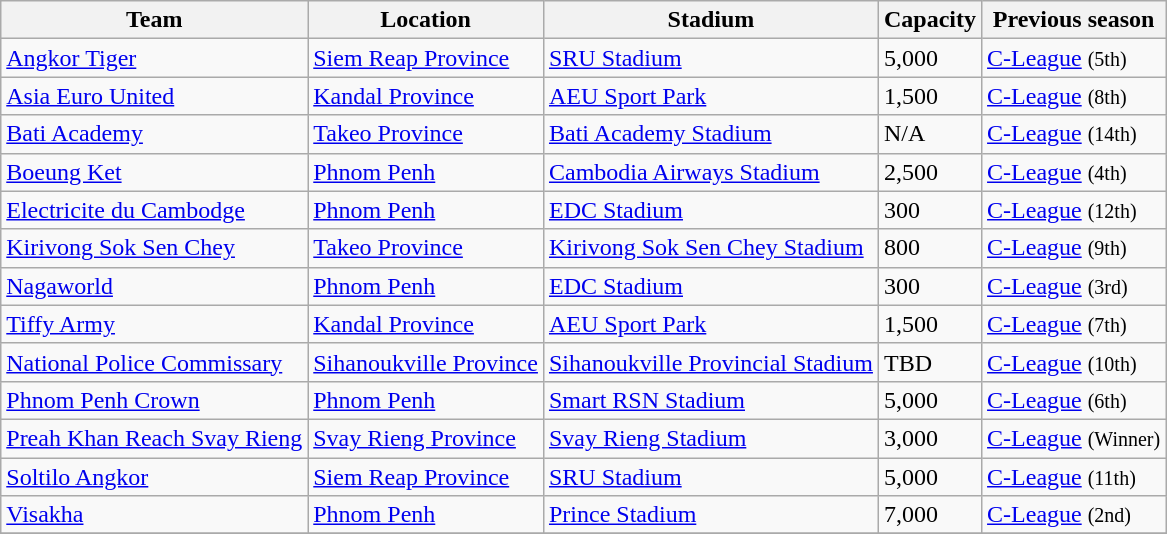<table class="wikitable sortable" style="align-left">
<tr>
<th>Team</th>
<th>Location</th>
<th>Stadium</th>
<th>Capacity</th>
<th>Previous season</th>
</tr>
<tr>
<td><a href='#'>Angkor Tiger</a></td>
<td><a href='#'>Siem Reap Province</a></td>
<td><a href='#'>SRU Stadium</a></td>
<td>5,000</td>
<td><a href='#'>C-League</a> <small>(5th)</small></td>
</tr>
<tr>
<td><a href='#'>Asia Euro United</a></td>
<td><a href='#'>Kandal Province</a></td>
<td><a href='#'>AEU Sport Park</a></td>
<td>1,500</td>
<td><a href='#'>C-League</a> <small>(8th)</small></td>
</tr>
<tr>
<td><a href='#'>Bati Academy</a></td>
<td><a href='#'>Takeo Province</a></td>
<td><a href='#'>Bati Academy Stadium</a></td>
<td>N/A</td>
<td><a href='#'>C-League</a> <small>(14th)</small></td>
</tr>
<tr>
<td><a href='#'>Boeung Ket</a></td>
<td><a href='#'>Phnom Penh</a></td>
<td><a href='#'>Cambodia Airways Stadium</a></td>
<td>2,500</td>
<td><a href='#'>C-League</a> <small>(4th)</small></td>
</tr>
<tr>
<td><a href='#'>Electricite du Cambodge</a></td>
<td><a href='#'>Phnom Penh</a></td>
<td><a href='#'>EDC Stadium</a></td>
<td>300</td>
<td><a href='#'>C-League</a> <small>(12th)</small></td>
</tr>
<tr>
<td><a href='#'>Kirivong Sok Sen Chey</a></td>
<td><a href='#'>Takeo Province</a></td>
<td><a href='#'>Kirivong Sok Sen Chey Stadium </a></td>
<td>800</td>
<td><a href='#'>C-League</a> <small>(9th)</small></td>
</tr>
<tr>
<td><a href='#'>Nagaworld</a></td>
<td><a href='#'>Phnom Penh</a></td>
<td><a href='#'>EDC Stadium</a></td>
<td>300</td>
<td><a href='#'>C-League</a> <small>(3rd)</small></td>
</tr>
<tr>
<td><a href='#'>Tiffy Army</a></td>
<td><a href='#'>Kandal Province</a></td>
<td><a href='#'>AEU Sport Park</a></td>
<td>1,500</td>
<td><a href='#'>C-League</a> <small>(7th)</small></td>
</tr>
<tr>
<td><a href='#'>National Police Commissary</a></td>
<td><a href='#'>Sihanoukville Province</a></td>
<td><a href='#'>Sihanoukville Provincial Stadium</a></td>
<td>TBD</td>
<td><a href='#'>C-League</a> <small>(10th)</small></td>
</tr>
<tr>
<td><a href='#'>Phnom Penh Crown</a></td>
<td><a href='#'>Phnom Penh</a></td>
<td><a href='#'>Smart RSN Stadium</a></td>
<td>5,000</td>
<td><a href='#'>C-League</a> <small>(6th)</small></td>
</tr>
<tr>
<td><a href='#'>Preah Khan Reach Svay Rieng</a></td>
<td><a href='#'>Svay Rieng Province</a></td>
<td><a href='#'>Svay Rieng Stadium</a></td>
<td>3,000</td>
<td><a href='#'>C-League</a> <small>(Winner)</small></td>
</tr>
<tr>
<td><a href='#'>Soltilo Angkor</a></td>
<td><a href='#'>Siem Reap Province</a></td>
<td><a href='#'>SRU Stadium</a></td>
<td>5,000</td>
<td><a href='#'>C-League</a> <small>(11th)</small></td>
</tr>
<tr>
<td><a href='#'>Visakha</a></td>
<td><a href='#'>Phnom Penh</a></td>
<td><a href='#'>Prince Stadium</a></td>
<td>7,000</td>
<td><a href='#'>C-League</a> <small>(2nd)</small></td>
</tr>
<tr>
</tr>
</table>
